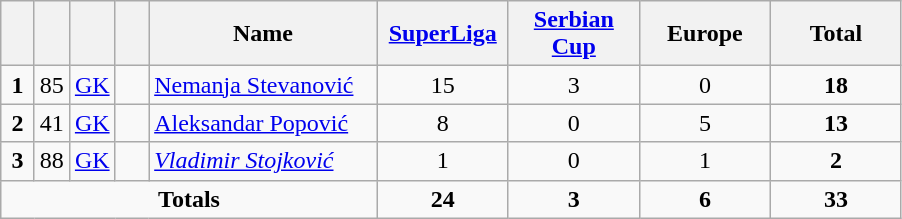<table class="wikitable" style="text-align:center">
<tr>
<th width=15></th>
<th width=15></th>
<th width=15></th>
<th width=15></th>
<th width=145>Name</th>
<th width=80><strong><a href='#'>SuperLiga</a></strong></th>
<th width=80><strong><a href='#'>Serbian Cup</a></strong></th>
<th width=80><strong>Europe</strong></th>
<th width=80>Total</th>
</tr>
<tr>
<td><strong>1</strong></td>
<td>85</td>
<td><a href='#'>GK</a></td>
<td></td>
<td align=left><a href='#'>Nemanja Stevanović</a></td>
<td>15</td>
<td>3</td>
<td>0</td>
<td><strong>18</strong></td>
</tr>
<tr>
<td><strong>2</strong></td>
<td>41</td>
<td><a href='#'>GK</a></td>
<td></td>
<td align=left><a href='#'>Aleksandar Popović</a></td>
<td>8</td>
<td>0</td>
<td>5</td>
<td><strong>13</strong></td>
</tr>
<tr>
<td><strong>3</strong></td>
<td>88</td>
<td><a href='#'>GK</a></td>
<td></td>
<td align=left><em><a href='#'>Vladimir Stojković</a></em></td>
<td>1</td>
<td>0</td>
<td>1</td>
<td><strong>2</strong></td>
</tr>
<tr>
<td colspan=5><strong>Totals</strong></td>
<td><strong>24</strong></td>
<td><strong>3</strong></td>
<td><strong>6</strong></td>
<td><strong>33</strong></td>
</tr>
</table>
